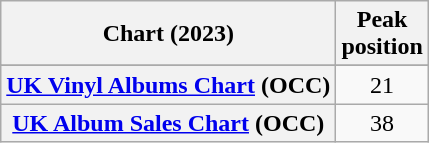<table class="wikitable sortable plainrowheaders" style="text-align:center;">
<tr>
<th scope="col">Chart (2023)</th>
<th scope="col">Peak<br>position</th>
</tr>
<tr>
</tr>
<tr>
</tr>
<tr>
</tr>
<tr>
<th scope="row"><a href='#'>UK Vinyl Albums Chart</a> (OCC)</th>
<td align="center">21</td>
</tr>
<tr>
<th scope="row"><a href='#'>UK Album Sales Chart</a> (OCC)</th>
<td align="center">38</td>
</tr>
</table>
